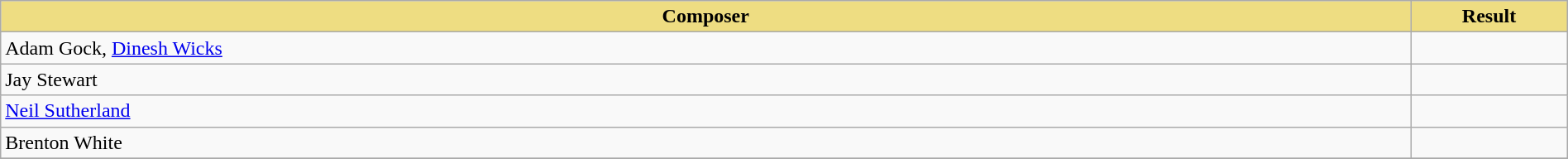<table class="wikitable" width=100%>
<tr>
<th style="width:90%;background:#EEDD82;">Composer</th>
<th style="width:10%;background:#EEDD82;">Result<br></th>
</tr>
<tr>
<td>Adam Gock, <a href='#'>Dinesh Wicks</a></td>
<td></td>
</tr>
<tr>
<td>Jay Stewart</td>
<td></td>
</tr>
<tr>
<td><a href='#'>Neil Sutherland</a></td>
<td></td>
</tr>
<tr>
<td>Brenton White</td>
<td></td>
</tr>
<tr>
</tr>
</table>
